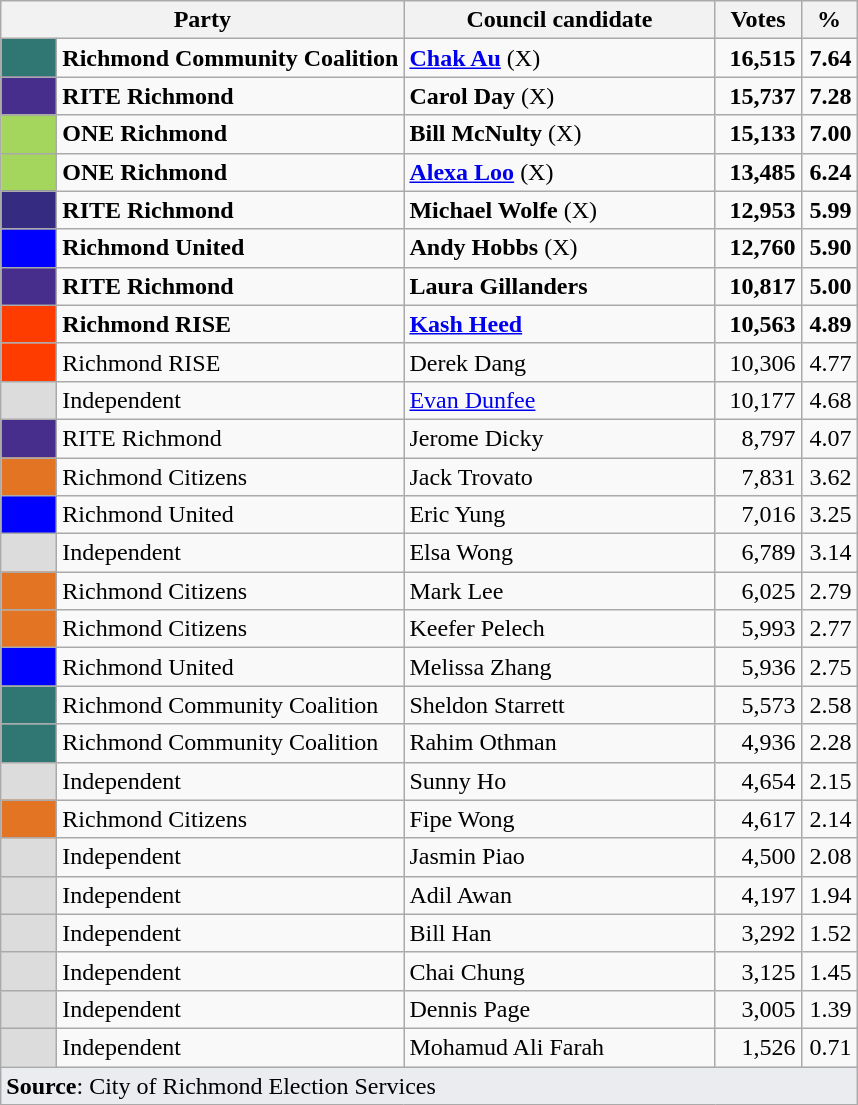<table class="wikitable" style="text-align:right;">
<tr>
<th width="250px" colspan="2">Party</th>
<th width="200px">Council candidate</th>
<th width="50px">Votes</th>
<th width="30px">%</th>
</tr>
<tr>
<td style="background:#307672;" width="30px"> </td>
<td style="text-align:left;"><strong>Richmond Community Coalition</strong></td>
<td style="text-align:left;"><strong><a href='#'>Chak Au</a></strong> (X) </td>
<td><strong>16,515</strong></td>
<td><strong>7.64</strong></td>
</tr>
<tr>
<td style="background:#472d8c;" width="30px"> </td>
<td style="text-align:left;"><strong>RITE Richmond</strong></td>
<td style="text-align:left;"><strong>Carol Day</strong> (X) </td>
<td><strong>15,737</strong></td>
<td><strong>7.28</strong></td>
</tr>
<tr>
<td style="background:#a4d65e;" width="30px"> </td>
<td style="text-align:left;"><strong>ONE Richmond</strong></td>
<td style="text-align:left;"><strong>Bill McNulty</strong> (X) </td>
<td><strong>15,133</strong></td>
<td><strong>7.00</strong></td>
</tr>
<tr>
<td style="background:#a4d65e;" width="30px"> </td>
<td style="text-align:left;"><strong>ONE Richmond</strong></td>
<td style="text-align:left;"><strong><a href='#'>Alexa Loo</a></strong> (X) </td>
<td><strong>13,485</strong></td>
<td><strong>6.24</strong></td>
</tr>
<tr>
<td style="background:#352c81;" width="30px"> </td>
<td style="text-align:left;"><strong>RITE Richmond</strong></td>
<td style="text-align:left;"><strong>Michael Wolfe</strong> (X) </td>
<td><strong>12,953</strong></td>
<td><strong>5.99</strong></td>
</tr>
<tr>
<td style="background:#0000ff;" width="30px"> </td>
<td style="text-align:left;"><strong>Richmond United</strong></td>
<td style="text-align:left;"><strong>Andy Hobbs</strong> (X) </td>
<td><strong>12,760</strong></td>
<td><strong>5.90</strong></td>
</tr>
<tr>
<td style="background:#472d8c;" width="30px"> </td>
<td style="text-align:left;"><strong>RITE Richmond</strong></td>
<td style="text-align:left;"><strong>Laura Gillanders</strong> </td>
<td><strong>10,817</strong></td>
<td><strong>5.00</strong></td>
</tr>
<tr>
<td style="background:#ff3c00;" width="30px"> </td>
<td style="text-align:left;"><strong>Richmond RISE</strong></td>
<td style="text-align:left;"><strong><a href='#'>Kash Heed</a></strong></td>
<td><strong>10,563</strong></td>
<td><strong>4.89</strong></td>
</tr>
<tr>
<td style="background:#ff3c00;" width="30px"> </td>
<td style="text-align:left;">Richmond RISE</td>
<td style="text-align:left;">Derek Dang</td>
<td>10,306</td>
<td>4.77</td>
</tr>
<tr>
<td style="background:#dcdcdc;" width="30px"> </td>
<td style="text-align:left;">Independent</td>
<td style="text-align:left;"><a href='#'>Evan Dunfee</a></td>
<td>10,177</td>
<td>4.68</td>
</tr>
<tr>
<td style="background:#472d8c;" width="30px"> </td>
<td style="text-align:left;">RITE Richmond</td>
<td style="text-align:left;">Jerome Dicky</td>
<td>8,797</td>
<td>4.07</td>
</tr>
<tr>
<td style="background:#e37424;" width="30px"> </td>
<td style="text-align:left;">Richmond Citizens</td>
<td style="text-align:left;">Jack Trovato</td>
<td>7,831</td>
<td>3.62</td>
</tr>
<tr>
<td style="background:#0000ff;" width="30px"> </td>
<td style="text-align:left;">Richmond United</td>
<td style="text-align:left;">Eric Yung</td>
<td>7,016</td>
<td>3.25</td>
</tr>
<tr>
<td style="background:#dcdcdc;" width="30px"> </td>
<td style="text-align:left;">Independent</td>
<td style="text-align:left;">Elsa Wong</td>
<td>6,789</td>
<td>3.14</td>
</tr>
<tr>
<td style="background:#e37424;" width="30px"> </td>
<td style="text-align:left;">Richmond Citizens</td>
<td style="text-align:left;">Mark Lee</td>
<td>6,025</td>
<td>2.79</td>
</tr>
<tr>
<td style="background:#e37424;" width="30px"> </td>
<td style="text-align:left;">Richmond Citizens</td>
<td style="text-align:left;">Keefer Pelech</td>
<td>5,993</td>
<td>2.77</td>
</tr>
<tr>
<td style="background:#0000ff;" width="30px"> </td>
<td style="text-align:left;">Richmond United</td>
<td style="text-align:left;">Melissa Zhang</td>
<td>5,936</td>
<td>2.75</td>
</tr>
<tr>
<td style="background:#307672;" width="30px"> </td>
<td style="text-align:left;">Richmond Community Coalition</td>
<td style="text-align:left;">Sheldon Starrett</td>
<td>5,573</td>
<td>2.58</td>
</tr>
<tr>
<td style="background:#307672;" width="30px"> </td>
<td style="text-align:left;">Richmond Community Coalition</td>
<td style="text-align:left;">Rahim Othman</td>
<td>4,936</td>
<td>2.28</td>
</tr>
<tr>
<td style="background:#dcdcdc;" width="30px"> </td>
<td style="text-align:left;">Independent</td>
<td style="text-align:left;">Sunny Ho</td>
<td>4,654</td>
<td>2.15</td>
</tr>
<tr>
<td style="background:#e37424;" width="30px"> </td>
<td style="text-align:left;">Richmond Citizens</td>
<td style="text-align:left;">Fipe Wong</td>
<td>4,617</td>
<td>2.14</td>
</tr>
<tr>
<td style="background:#dcdcdc;" width="30px"> </td>
<td style="text-align:left;">Independent</td>
<td style="text-align:left;">Jasmin Piao</td>
<td>4,500</td>
<td>2.08</td>
</tr>
<tr>
<td style="background:#dcdcdc;" width="30px"> </td>
<td style="text-align:left;">Independent</td>
<td style="text-align:left;">Adil Awan</td>
<td>4,197</td>
<td>1.94</td>
</tr>
<tr>
<td style="background:#dcdcdc;" width="30px"> </td>
<td style="text-align:left;">Independent</td>
<td style="text-align:left;">Bill Han</td>
<td>3,292</td>
<td>1.52</td>
</tr>
<tr>
<td style="background:#dcdcdc;" width="30px"> </td>
<td style="text-align:left;">Independent</td>
<td style="text-align:left;">Chai Chung</td>
<td>3,125</td>
<td>1.45</td>
</tr>
<tr>
<td style="background:#dcdcdc;" width="30px"> </td>
<td style="text-align:left;">Independent</td>
<td style="text-align:left;">Dennis Page</td>
<td>3,005</td>
<td>1.39</td>
</tr>
<tr>
<td style="background:#dcdcdc;" width="30px"> </td>
<td style="text-align:left;">Independent</td>
<td style="text-align:left;">Mohamud Ali Farah</td>
<td>1,526</td>
<td>0.71</td>
</tr>
<tr>
<td style="background:#eaecf0; text-align:left;" colspan="5"><strong>Source</strong>: City of Richmond Election Services</td>
</tr>
</table>
